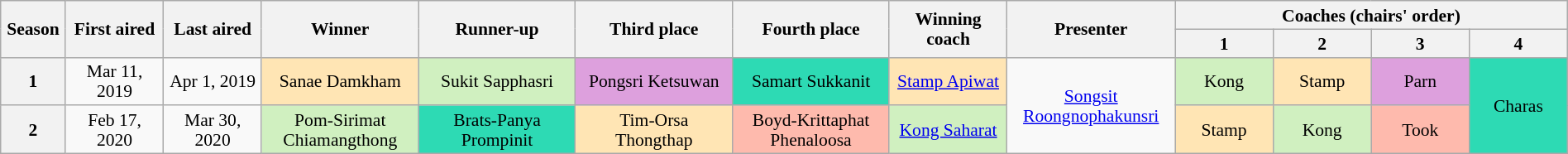<table class="wikitable" style="text-align:center; font-size:90%; line-height:16px; width:100%">
<tr>
<th rowspan="2" scope="col" width="1%">Season</th>
<th rowspan="2" scope="col" width="5%">First aired</th>
<th rowspan="2" scope="col" width="5%">Last aired</th>
<th rowspan="2" scope="col" width="8%">Winner</th>
<th rowspan="2" scope="col" width="8%">Runner-up</th>
<th rowspan="2" scope="col" width="8%">Third place</th>
<th rowspan="2" scope="col" width="8%">Fourth place</th>
<th rowspan="2" scope="col" width="6%">Winning coach</th>
<th rowspan="2" scope="col" width="6%">Presenter</th>
<th colspan="4" scope="col" width="0%">Coaches (chairs' order)</th>
</tr>
<tr>
<th width="5%">1</th>
<th width="5%">2</th>
<th width="5%">3</th>
<th width="5%">4</th>
</tr>
<tr>
<th scope="row">1</th>
<td>Mar 11, 2019</td>
<td>Apr 1, 2019</td>
<td style="background:#ffe5b4">Sanae Damkham</td>
<td style="background:#d0f0c0">Sukit Sapphasri</td>
<td style="background:#dda0dd">Pongsri Ketsuwan</td>
<td style="background:#2ddab4">Samart Sukkanit</td>
<td style="background:#ffe5b4"><a href='#'>Stamp Apiwat</a></td>
<td rowspan="2"><a href='#'>Songsit Roongnophakunsri</a></td>
<td style="background:#d0f0c0">Kong</td>
<td style="background:#ffe5b4">Stamp</td>
<td style="background:#dda0dd">Parn</td>
<td style="background:#2ddab4" rowspan="2">Charas</td>
</tr>
<tr>
<th>2</th>
<td>Feb 17, 2020</td>
<td>Mar 30, 2020</td>
<td style="background:#d0f0c0">Pom-Sirimat Chiamangthong</td>
<td style="background:#2ddab4">Brats-Panya Prompinit</td>
<td style="background:#ffe5b4">Tim-Orsa Thongthap</td>
<td style="background:#febaad">Boyd-Krittaphat Phenaloosa</td>
<td style="background:#d0f0c0"><a href='#'>Kong Saharat</a></td>
<td style="background:#ffe5b4">Stamp</td>
<td style="background:#d0f0c0">Kong</td>
<td style="background:#febaad">Took</td>
</tr>
</table>
